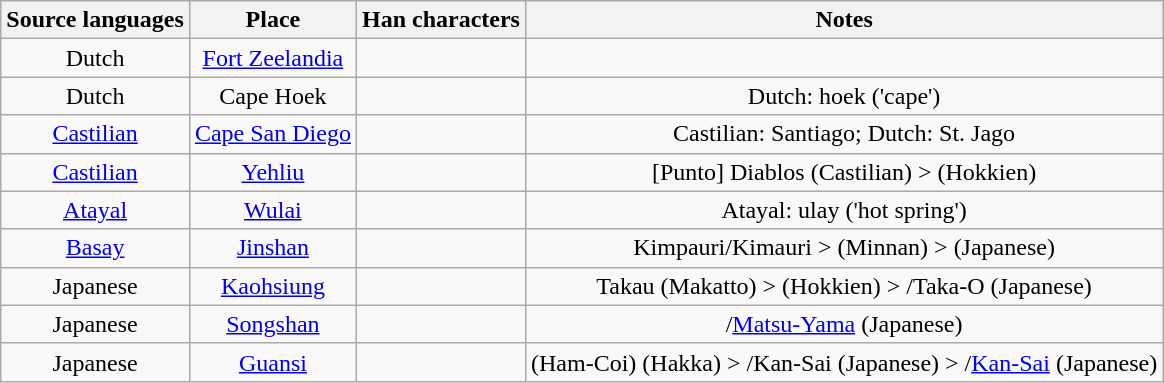<table class="wikitable" style="text-align: center;">
<tr>
<th>Source languages</th>
<th>Place</th>
<th>Han characters</th>
<th>Notes</th>
</tr>
<tr>
<td>Dutch</td>
<td><a href='#'>Fort Zeelandia</a></td>
<td></td>
<td></td>
</tr>
<tr>
<td>Dutch</td>
<td>Cape Hoek</td>
<td></td>
<td>Dutch: hoek ('cape')</td>
</tr>
<tr>
<td><a href='#'>Castilian</a></td>
<td><a href='#'>Cape San Diego</a></td>
<td></td>
<td>Castilian: Santiago; Dutch: St. Jago</td>
</tr>
<tr>
<td><a href='#'>Castilian</a></td>
<td><a href='#'>Yehliu</a></td>
<td></td>
<td>[Punto] Diablos (Castilian) >  (Hokkien)</td>
</tr>
<tr>
<td><a href='#'>Atayal</a></td>
<td><a href='#'>Wulai</a></td>
<td></td>
<td>Atayal: ulay ('hot spring')</td>
</tr>
<tr>
<td><a href='#'>Basay</a></td>
<td><a href='#'>Jinshan</a></td>
<td></td>
<td>Kimpauri/Kimauri >  (Minnan) >  (Japanese)</td>
</tr>
<tr>
<td>Japanese</td>
<td><a href='#'>Kaohsiung</a></td>
<td></td>
<td>Takau (Makatto) >  (Hokkien) > /Taka-O (Japanese)</td>
</tr>
<tr>
<td>Japanese</td>
<td><a href='#'>Songshan</a></td>
<td></td>
<td>/<a href='#'>Matsu-Yama</a> (Japanese)</td>
</tr>
<tr>
<td>Japanese</td>
<td><a href='#'>Guansi</a></td>
<td></td>
<td> (Ham-Coi)  (Hakka) > /Kan-Sai (Japanese) > /<a href='#'>Kan-Sai</a> (Japanese)</td>
</tr>
</table>
